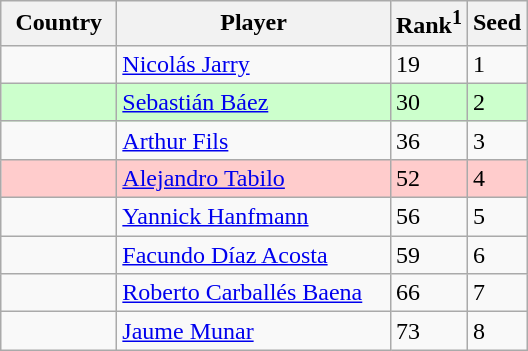<table class="sortable wikitable">
<tr>
<th width="70">Country</th>
<th width="175">Player</th>
<th>Rank<sup>1</sup></th>
<th>Seed</th>
</tr>
<tr>
<td></td>
<td><a href='#'>Nicolás Jarry</a></td>
<td>19</td>
<td>1</td>
</tr>
<tr bgcolor=#cfc>
<td></td>
<td><a href='#'>Sebastián Báez</a></td>
<td>30</td>
<td>2</td>
</tr>
<tr>
<td></td>
<td><a href='#'>Arthur Fils</a></td>
<td>36</td>
<td>3</td>
</tr>
<tr bgcolor=#fcc>
<td></td>
<td><a href='#'>Alejandro Tabilo</a></td>
<td>52</td>
<td>4</td>
</tr>
<tr>
<td></td>
<td><a href='#'>Yannick Hanfmann</a></td>
<td>56</td>
<td>5</td>
</tr>
<tr>
<td></td>
<td><a href='#'>Facundo Díaz Acosta</a></td>
<td>59</td>
<td>6</td>
</tr>
<tr>
<td></td>
<td><a href='#'>Roberto Carballés Baena</a></td>
<td>66</td>
<td>7</td>
</tr>
<tr>
<td></td>
<td><a href='#'>Jaume Munar</a></td>
<td>73</td>
<td>8</td>
</tr>
</table>
